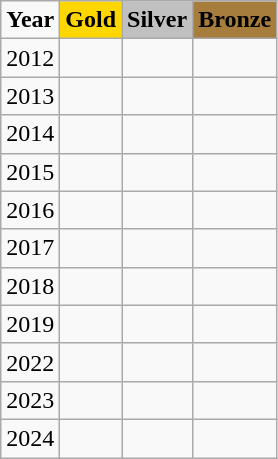<table class="wikitable">
<tr>
<td><strong>Year</strong></td>
<td !align="center" bgcolor="gold" colspan="1"><strong>Gold</strong></td>
<td !align="center" bgcolor="silver" colspan="1"><strong>Silver</strong></td>
<td !align="center" bgcolor="#a67d3d" colspan="1"><strong>Bronze</strong></td>
</tr>
<tr>
<td>2012</td>
<td></td>
<td></td>
<td></td>
</tr>
<tr>
<td>2013</td>
<td></td>
<td></td>
<td></td>
</tr>
<tr>
<td>2014</td>
<td></td>
<td></td>
<td></td>
</tr>
<tr>
<td>2015</td>
<td></td>
<td></td>
<td></td>
</tr>
<tr>
<td>2016</td>
<td></td>
<td></td>
<td></td>
</tr>
<tr>
<td>2017</td>
<td></td>
<td></td>
<td></td>
</tr>
<tr>
<td>2018</td>
<td></td>
<td></td>
<td></td>
</tr>
<tr>
<td>2019</td>
<td></td>
<td></td>
<td></td>
</tr>
<tr>
<td>2022</td>
<td></td>
<td></td>
<td></td>
</tr>
<tr>
<td>2023</td>
<td></td>
<td></td>
<td></td>
</tr>
<tr>
<td>2024</td>
<td></td>
<td></td>
<td></td>
</tr>
</table>
